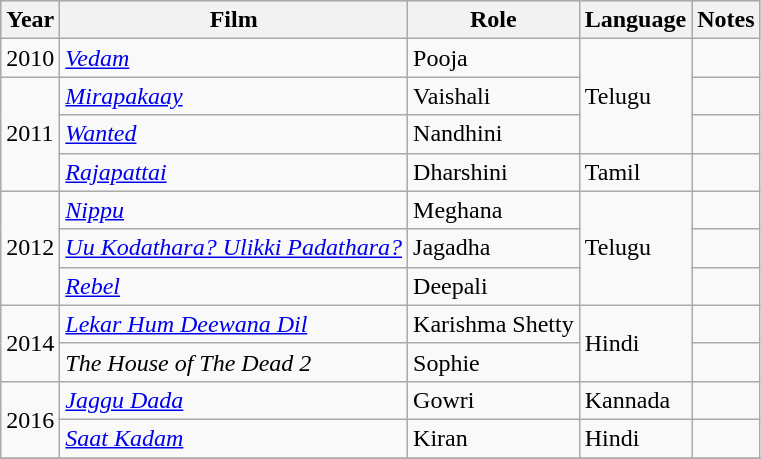<table class="wikitable sortable">
<tr style="background:#ccc; text-align:center;">
<th>Year</th>
<th>Film</th>
<th>Role</th>
<th>Language</th>
<th>Notes</th>
</tr>
<tr>
<td>2010</td>
<td><em><a href='#'>Vedam</a></em></td>
<td>Pooja</td>
<td rowspan=3>Telugu</td>
<td></td>
</tr>
<tr>
<td rowspan="3">2011</td>
<td><em><a href='#'>Mirapakaay</a></em></td>
<td>Vaishali</td>
<td></td>
</tr>
<tr>
<td><em><a href='#'>Wanted</a></em></td>
<td>Nandhini</td>
<td></td>
</tr>
<tr>
<td><em><a href='#'>Rajapattai</a></em></td>
<td>Dharshini</td>
<td>Tamil</td>
<td></td>
</tr>
<tr>
<td rowspan="3">2012</td>
<td><em><a href='#'>Nippu</a></em></td>
<td>Meghana</td>
<td rowspan=3>Telugu</td>
<td></td>
</tr>
<tr>
<td><em><a href='#'>Uu Kodathara? Ulikki Padathara?</a></em></td>
<td>Jagadha</td>
<td></td>
</tr>
<tr>
<td><em><a href='#'>Rebel</a></em></td>
<td>Deepali</td>
<td></td>
</tr>
<tr>
<td rowspan="2">2014</td>
<td><em><a href='#'>Lekar Hum Deewana Dil</a></em></td>
<td>Karishma Shetty</td>
<td rowspan=2>Hindi</td>
<td></td>
</tr>
<tr>
<td><em>The House of The Dead 2</em></td>
<td>Sophie</td>
<td></td>
</tr>
<tr>
<td rowspan="2">2016</td>
<td><em><a href='#'>Jaggu Dada</a></em></td>
<td>Gowri</td>
<td>Kannada</td>
<td></td>
</tr>
<tr>
<td><em><a href='#'>Saat Kadam</a></em></td>
<td>Kiran</td>
<td>Hindi</td>
<td></td>
</tr>
<tr>
</tr>
</table>
